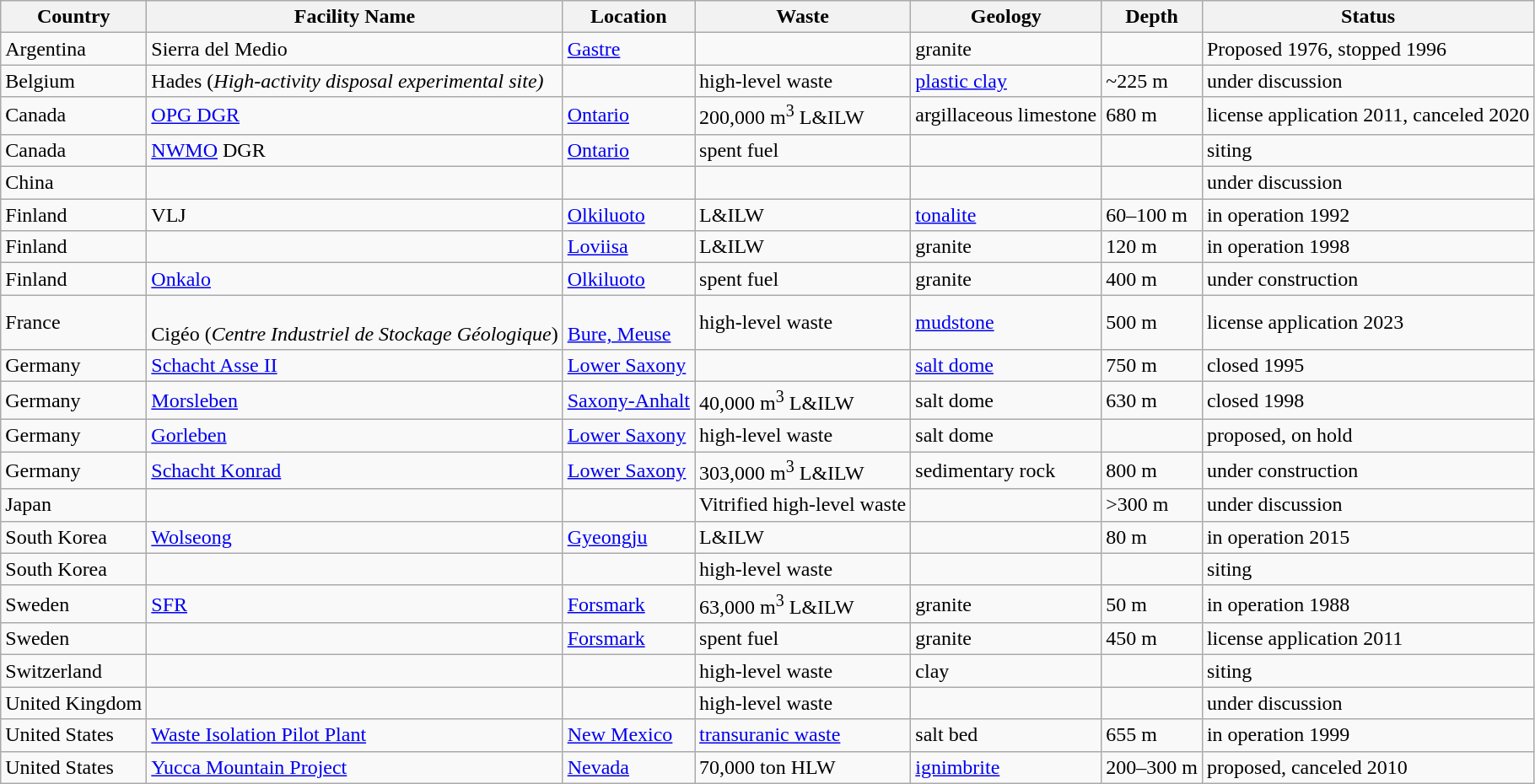<table class="wikitable sortable">
<tr class="hintergrundfarbe6">
<th>Country</th>
<th class="unsortable">Facility Name</th>
<th class="unsortable">Location</th>
<th class="unsortable">Waste</th>
<th class="unsortable">Geology</th>
<th data-sort-type="number">Depth</th>
<th class="unsortable">Status</th>
</tr>
<tr>
<td>Argentina</td>
<td>Sierra del Medio</td>
<td><a href='#'>Gastre</a></td>
<td></td>
<td>granite</td>
<td></td>
<td>Proposed 1976, stopped 1996</td>
</tr>
<tr>
<td>Belgium</td>
<td>Hades (<em>High-activity disposal experimental site)</em></td>
<td></td>
<td>high-level waste</td>
<td><a href='#'>plastic clay</a></td>
<td>~225 m</td>
<td>under discussion</td>
</tr>
<tr>
<td>Canada</td>
<td><a href='#'>OPG DGR</a></td>
<td><a href='#'>Ontario</a></td>
<td>200,000 m<sup>3</sup> L&ILW</td>
<td>argillaceous limestone</td>
<td>680 m</td>
<td>license application 2011, canceled 2020</td>
</tr>
<tr>
<td>Canada</td>
<td><a href='#'>NWMO</a> DGR</td>
<td><a href='#'>Ontario</a></td>
<td>spent fuel</td>
<td></td>
<td></td>
<td>siting</td>
</tr>
<tr>
<td>China</td>
<td></td>
<td></td>
<td></td>
<td></td>
<td></td>
<td>under discussion</td>
</tr>
<tr>
<td>Finland</td>
<td>VLJ</td>
<td><a href='#'>Olkiluoto</a></td>
<td>L&ILW</td>
<td><a href='#'>tonalite</a></td>
<td>60–100 m</td>
<td>in operation 1992</td>
</tr>
<tr>
<td>Finland</td>
<td></td>
<td><a href='#'>Loviisa</a></td>
<td>L&ILW</td>
<td>granite</td>
<td>120 m</td>
<td>in operation 1998</td>
</tr>
<tr>
<td>Finland</td>
<td><a href='#'>Onkalo</a></td>
<td><a href='#'>Olkiluoto</a></td>
<td>spent fuel</td>
<td>granite</td>
<td>400 m</td>
<td>under construction</td>
</tr>
<tr>
<td>France</td>
<td><br>Cigéo (<em>Centre Industriel de Stockage Géologique</em>)</td>
<td><br><a href='#'>Bure, Meuse</a></td>
<td>high-level waste</td>
<td><a href='#'>mudstone</a></td>
<td>500 m</td>
<td>license application 2023</td>
</tr>
<tr>
<td>Germany</td>
<td><a href='#'>Schacht Asse II</a></td>
<td><a href='#'>Lower Saxony</a></td>
<td></td>
<td><a href='#'>salt dome</a></td>
<td>750 m</td>
<td>closed 1995</td>
</tr>
<tr>
<td>Germany</td>
<td><a href='#'>Morsleben</a></td>
<td><a href='#'>Saxony-Anhalt</a></td>
<td>40,000 m<sup>3</sup> L&ILW</td>
<td>salt dome</td>
<td>630 m</td>
<td>closed 1998</td>
</tr>
<tr>
<td>Germany</td>
<td><a href='#'>Gorleben</a></td>
<td><a href='#'>Lower Saxony</a></td>
<td>high-level waste</td>
<td>salt dome</td>
<td></td>
<td>proposed, on hold</td>
</tr>
<tr>
<td>Germany</td>
<td><a href='#'>Schacht Konrad</a></td>
<td><a href='#'>Lower Saxony</a></td>
<td>303,000 m<sup>3</sup> L&ILW</td>
<td>sedimentary rock</td>
<td>800 m</td>
<td>under construction</td>
</tr>
<tr>
<td>Japan</td>
<td></td>
<td></td>
<td>Vitrified high-level waste</td>
<td></td>
<td>>300 m</td>
<td>under discussion</td>
</tr>
<tr>
<td>South Korea</td>
<td><a href='#'>Wolseong</a></td>
<td><a href='#'>Gyeongju</a></td>
<td>L&ILW</td>
<td></td>
<td>80 m</td>
<td>in operation 2015 </td>
</tr>
<tr>
<td>South Korea</td>
<td></td>
<td></td>
<td>high-level waste</td>
<td></td>
<td></td>
<td>siting </td>
</tr>
<tr>
<td>Sweden</td>
<td><a href='#'>SFR</a></td>
<td><a href='#'>Forsmark</a></td>
<td>63,000 m<sup>3</sup> L&ILW</td>
<td>granite</td>
<td>50 m</td>
<td>in operation 1988</td>
</tr>
<tr>
<td>Sweden</td>
<td></td>
<td><a href='#'>Forsmark</a></td>
<td>spent fuel</td>
<td>granite</td>
<td>450 m</td>
<td>license application 2011</td>
</tr>
<tr>
<td>Switzerland</td>
<td></td>
<td></td>
<td>high-level waste</td>
<td>clay</td>
<td></td>
<td>siting</td>
</tr>
<tr>
<td>United Kingdom</td>
<td></td>
<td></td>
<td>high-level waste</td>
<td></td>
<td></td>
<td>under discussion</td>
</tr>
<tr>
<td>United States</td>
<td><a href='#'>Waste Isolation Pilot Plant</a></td>
<td><a href='#'>New Mexico</a></td>
<td><a href='#'>transuranic waste</a></td>
<td>salt bed</td>
<td>655 m</td>
<td>in operation 1999</td>
</tr>
<tr>
<td>United States</td>
<td><a href='#'>Yucca Mountain Project</a></td>
<td><a href='#'>Nevada</a></td>
<td>70,000 ton HLW</td>
<td><a href='#'>ignimbrite</a></td>
<td>200–300 m</td>
<td>proposed, canceled 2010</td>
</tr>
</table>
